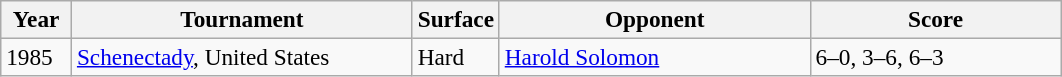<table class="sortable wikitable" style=font-size:97%>
<tr>
<th style="width:40px">Year</th>
<th style="width:220px">Tournament</th>
<th style="width:50px">Surface</th>
<th style="width:200px">Opponent</th>
<th style="width:160px" class="unsortable">Score</th>
</tr>
<tr>
<td>1985</td>
<td><a href='#'>Schenectady</a>, United States</td>
<td>Hard</td>
<td> <a href='#'>Harold Solomon</a></td>
<td>6–0, 3–6, 6–3</td>
</tr>
</table>
